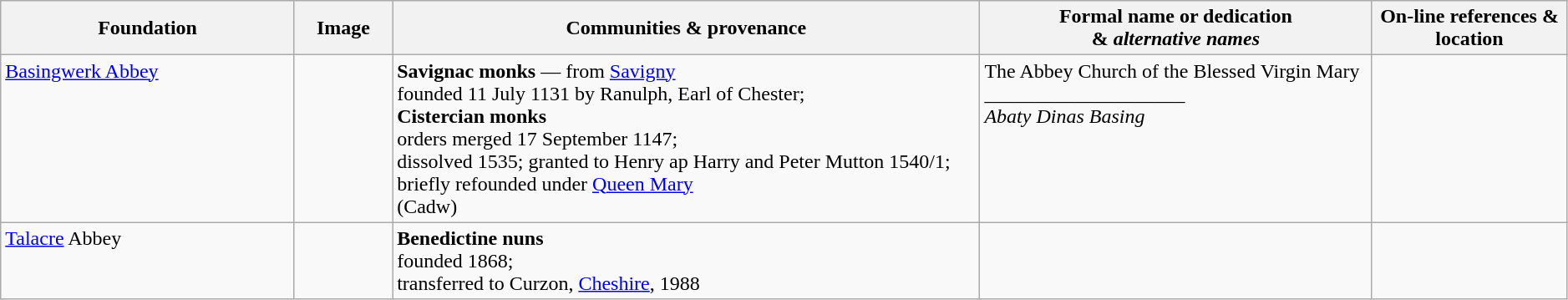<table style="width:99%;" class="wikitable">
<tr>
<th style="width:15%;">Foundation</th>
<th style="width:5%;">Image</th>
<th style="width:30%;">Communities & provenance</th>
<th style="width:20%;">Formal name or dedication <br>& <em>alternative names</em></th>
<th style="width:10%;">On-line references & location</th>
</tr>
<tr valign=top>
<td><a href='#'>Basingwerk Abbey</a></td>
<td></td>
<td><strong>Savignac monks</strong> — from <a href='#'>Savigny</a><br>founded 11 July 1131 by Ranulph, Earl of Chester;<br><strong>Cistercian monks</strong><br>orders merged 17 September 1147;<br>dissolved 1535; granted to Henry ap Harry and Peter Mutton 1540/1;<br>briefly refounded under <a href='#'>Queen Mary</a><br>(Cadw)</td>
<td>The Abbey Church of the Blessed Virgin Mary <br>____________________<br><em>Abaty Dinas Basing</em></td>
<td><br><br></td>
</tr>
<tr valign=top>
<td><a href='#'>Talacre</a> Abbey</td>
<td></td>
<td><strong>Benedictine nuns</strong><br>founded 1868;<br>transferred to Curzon, <a href='#'>Cheshire</a>, 1988</td>
<td></td>
<td><br><br></td>
</tr>
</table>
